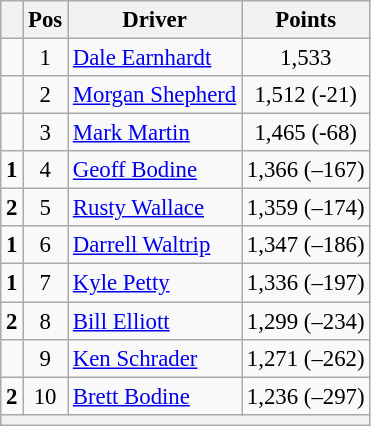<table class="wikitable" style="font-size: 95%;">
<tr>
<th></th>
<th>Pos</th>
<th>Driver</th>
<th>Points</th>
</tr>
<tr>
<td align="left"></td>
<td style="text-align:center;">1</td>
<td><a href='#'>Dale Earnhardt</a></td>
<td style="text-align:center;">1,533</td>
</tr>
<tr>
<td align="left"></td>
<td style="text-align:center;">2</td>
<td><a href='#'>Morgan Shepherd</a></td>
<td style="text-align:center;">1,512 (-21)</td>
</tr>
<tr>
<td align="left"></td>
<td style="text-align:center;">3</td>
<td><a href='#'>Mark Martin</a></td>
<td style="text-align:center;">1,465 (-68)</td>
</tr>
<tr>
<td align="left">  <strong>1</strong></td>
<td style="text-align:center;">4</td>
<td><a href='#'>Geoff Bodine</a></td>
<td style="text-align:center;">1,366 (–167)</td>
</tr>
<tr>
<td align="left">  <strong>2</strong></td>
<td style="text-align:center;">5</td>
<td><a href='#'>Rusty Wallace</a></td>
<td style="text-align:center;">1,359 (–174)</td>
</tr>
<tr>
<td align="left">  <strong>1</strong></td>
<td style="text-align:center;">6</td>
<td><a href='#'>Darrell Waltrip</a></td>
<td style="text-align:center;">1,347 (–186)</td>
</tr>
<tr>
<td align="left">  <strong>1</strong></td>
<td style="text-align:center;">7</td>
<td><a href='#'>Kyle Petty</a></td>
<td style="text-align:center;">1,336 (–197)</td>
</tr>
<tr>
<td align="left">  <strong>2</strong></td>
<td style="text-align:center;">8</td>
<td><a href='#'>Bill Elliott</a></td>
<td style="text-align:center;">1,299 (–234)</td>
</tr>
<tr>
<td align="left"></td>
<td style="text-align:center;">9</td>
<td><a href='#'>Ken Schrader</a></td>
<td style="text-align:center;">1,271 (–262)</td>
</tr>
<tr>
<td align="left">  <strong>2</strong></td>
<td style="text-align:center;">10</td>
<td><a href='#'>Brett Bodine</a></td>
<td style="text-align:center;">1,236 (–297)</td>
</tr>
<tr class="sortbottom">
<th colspan="9"></th>
</tr>
</table>
